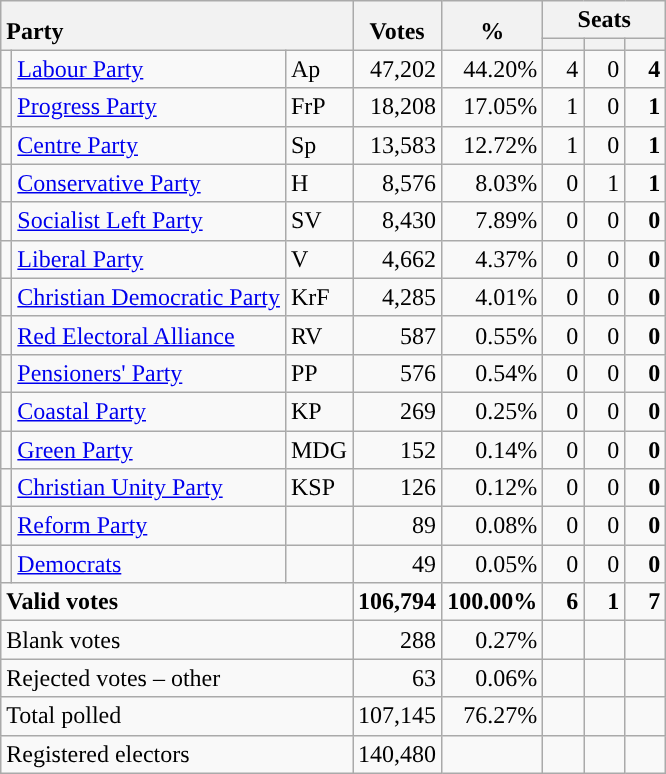<table class="wikitable" border="1" style="text-align:right;">
<tr>
<th style="text-align:left;" valign=bottom rowspan=2 colspan=3>Party</th>
<th align=center valign=bottom rowspan=2 width="50">Votes</th>
<th align=center valign=bottom rowspan=2 width="50">%</th>
<th colspan=3>Seats</th>
</tr>
<tr>
<th align=center valign=bottom width="20"><small></small></th>
<th align=center valign=bottom width="20"><small><a href='#'></a></small></th>
<th align=center valign=bottom width="20"><small></small></th>
</tr>
<tr>
<td style="color:inherit;background:"></td>
<td align=left><a href='#'>Labour Party</a></td>
<td align=left>Ap</td>
<td>47,202</td>
<td>44.20%</td>
<td>4</td>
<td>0</td>
<td><strong>4</strong></td>
</tr>
<tr>
<td style="color:inherit;background:"></td>
<td align=left><a href='#'>Progress Party</a></td>
<td align=left>FrP</td>
<td>18,208</td>
<td>17.05%</td>
<td>1</td>
<td>0</td>
<td><strong>1</strong></td>
</tr>
<tr>
<td style="color:inherit;background:"></td>
<td align=left><a href='#'>Centre Party</a></td>
<td align=left>Sp</td>
<td>13,583</td>
<td>12.72%</td>
<td>1</td>
<td>0</td>
<td><strong>1</strong></td>
</tr>
<tr>
<td style="color:inherit;background:"></td>
<td align=left><a href='#'>Conservative Party</a></td>
<td align=left>H</td>
<td>8,576</td>
<td>8.03%</td>
<td>0</td>
<td>1</td>
<td><strong>1</strong></td>
</tr>
<tr>
<td style="color:inherit;background:"></td>
<td align=left><a href='#'>Socialist Left Party</a></td>
<td align=left>SV</td>
<td>8,430</td>
<td>7.89%</td>
<td>0</td>
<td>0</td>
<td><strong>0</strong></td>
</tr>
<tr>
<td style="color:inherit;background:"></td>
<td align=left><a href='#'>Liberal Party</a></td>
<td align=left>V</td>
<td>4,662</td>
<td>4.37%</td>
<td>0</td>
<td>0</td>
<td><strong>0</strong></td>
</tr>
<tr>
<td style="color:inherit;background:"></td>
<td align=left><a href='#'>Christian Democratic Party</a></td>
<td align=left>KrF</td>
<td>4,285</td>
<td>4.01%</td>
<td>0</td>
<td>0</td>
<td><strong>0</strong></td>
</tr>
<tr>
<td style="color:inherit;background:"></td>
<td align=left><a href='#'>Red Electoral Alliance</a></td>
<td align=left>RV</td>
<td>587</td>
<td>0.55%</td>
<td>0</td>
<td>0</td>
<td><strong>0</strong></td>
</tr>
<tr>
<td style="color:inherit;background:"></td>
<td align=left><a href='#'>Pensioners' Party</a></td>
<td align=left>PP</td>
<td>576</td>
<td>0.54%</td>
<td>0</td>
<td>0</td>
<td><strong>0</strong></td>
</tr>
<tr>
<td style="color:inherit;background:"></td>
<td align=left><a href='#'>Coastal Party</a></td>
<td align=left>KP</td>
<td>269</td>
<td>0.25%</td>
<td>0</td>
<td>0</td>
<td><strong>0</strong></td>
</tr>
<tr>
<td style="color:inherit;background:"></td>
<td align=left><a href='#'>Green Party</a></td>
<td align=left>MDG</td>
<td>152</td>
<td>0.14%</td>
<td>0</td>
<td>0</td>
<td><strong>0</strong></td>
</tr>
<tr>
<td style="color:inherit;background:"></td>
<td align=left><a href='#'>Christian Unity Party</a></td>
<td align=left>KSP</td>
<td>126</td>
<td>0.12%</td>
<td>0</td>
<td>0</td>
<td><strong>0</strong></td>
</tr>
<tr>
<td></td>
<td align=left><a href='#'>Reform Party</a></td>
<td align=left></td>
<td>89</td>
<td>0.08%</td>
<td>0</td>
<td>0</td>
<td><strong>0</strong></td>
</tr>
<tr>
<td style="color:inherit;background:"></td>
<td align=left><a href='#'>Democrats</a></td>
<td align=left></td>
<td>49</td>
<td>0.05%</td>
<td>0</td>
<td>0</td>
<td><strong>0</strong></td>
</tr>
<tr style="font-weight:bold">
<td align=left colspan=3>Valid votes</td>
<td>106,794</td>
<td>100.00%</td>
<td>6</td>
<td>1</td>
<td>7</td>
</tr>
<tr>
<td align=left colspan=3>Blank votes</td>
<td>288</td>
<td>0.27%</td>
<td></td>
<td></td>
<td></td>
</tr>
<tr>
<td align=left colspan=3>Rejected votes – other</td>
<td>63</td>
<td>0.06%</td>
<td></td>
<td></td>
<td></td>
</tr>
<tr>
<td align=left colspan=3>Total polled</td>
<td>107,145</td>
<td>76.27%</td>
<td></td>
<td></td>
<td></td>
</tr>
<tr>
<td align=left colspan=3>Registered electors</td>
<td>140,480</td>
<td></td>
<td></td>
<td></td>
<td></td>
</tr>
</table>
